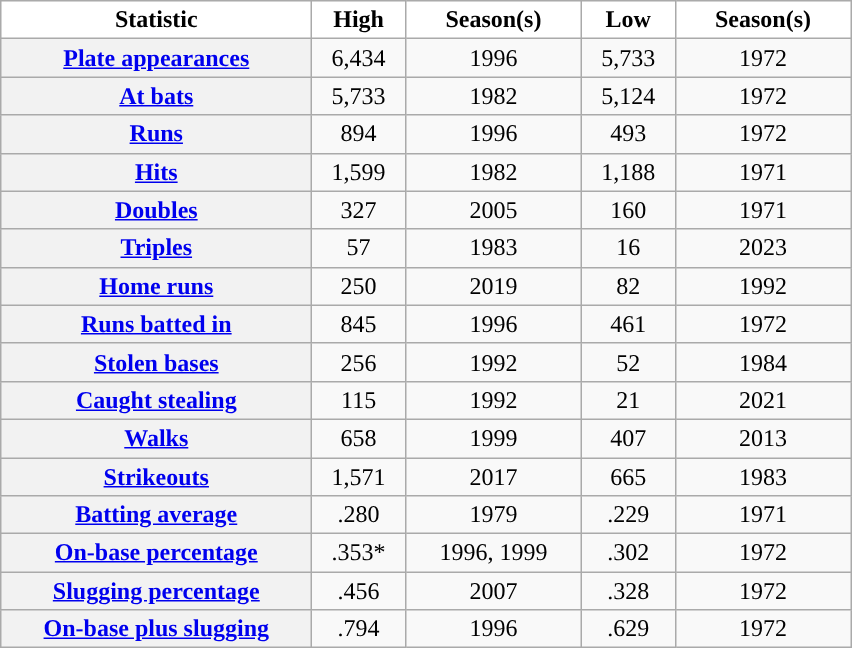<table class="wikitable sortable plainrowheaders" style="text-align:center">
<tr>
<th width="200px" scope="col" style="background-color:#ffffff; border-top:#">Statistic</th>
<th width="55px" class="unsortable" scope="col" style="background-color:#ffffff; border-top:#">High</th>
<th width="110px" scope="col" style="background-color:#ffffff; border-top:#">Season(s)</th>
<th width="55px" class="unsortable" scope="col" style="background-color:#ffffff; border-top:#">Low</th>
<th width="110px" scope="col" style="background-color:#ffffff; border-top:#">Season(s)</th>
</tr>
<tr>
<th scope="row" style="text-align:center"><a href='#'>Plate appearances</a></th>
<td>6,434</td>
<td>1996</td>
<td>5,733</td>
<td>1972</td>
</tr>
<tr>
<th scope="row" style="text-align:center"><a href='#'>At bats</a></th>
<td>5,733</td>
<td>1982</td>
<td>5,124</td>
<td>1972</td>
</tr>
<tr>
<th scope="row" style="text-align:center"><a href='#'>Runs</a></th>
<td>894</td>
<td>1996</td>
<td>493</td>
<td>1972</td>
</tr>
<tr>
<th scope="row" style="text-align:center"><a href='#'>Hits</a></th>
<td>1,599</td>
<td>1982</td>
<td>1,188</td>
<td>1971</td>
</tr>
<tr>
<th scope="row" style="text-align:center"><a href='#'>Doubles</a></th>
<td>327</td>
<td>2005</td>
<td>160</td>
<td>1971</td>
</tr>
<tr>
<th scope="row" style="text-align:center"><a href='#'>Triples</a></th>
<td>57</td>
<td>1983</td>
<td>16</td>
<td>2023</td>
</tr>
<tr>
<th scope="row" style="text-align:center"><a href='#'>Home runs</a></th>
<td>250</td>
<td>2019</td>
<td>82</td>
<td>1992</td>
</tr>
<tr>
<th scope="row" style="text-align:center"><a href='#'>Runs batted in</a></th>
<td>845</td>
<td>1996</td>
<td>461</td>
<td>1972</td>
</tr>
<tr>
<th scope="row" style="text-align:center"><a href='#'>Stolen bases</a></th>
<td>256</td>
<td>1992</td>
<td>52</td>
<td>1984</td>
</tr>
<tr>
<th scope="row" style="text-align:center"><a href='#'>Caught stealing</a></th>
<td>115</td>
<td>1992</td>
<td>21</td>
<td>2021</td>
</tr>
<tr>
<th scope="row" style="text-align:center"><a href='#'>Walks</a></th>
<td>658</td>
<td>1999</td>
<td>407</td>
<td>2013</td>
</tr>
<tr>
<th scope="row" style="text-align:center"><a href='#'>Strikeouts</a></th>
<td>1,571</td>
<td>2017</td>
<td>665</td>
<td>1983</td>
</tr>
<tr>
<th scope="row" style="text-align:center"><a href='#'>Batting average</a></th>
<td>.280</td>
<td>1979</td>
<td>.229</td>
<td>1971</td>
</tr>
<tr>
<th scope="row" style="text-align:center"><a href='#'>On-base percentage</a></th>
<td>.353*</td>
<td>1996, 1999</td>
<td>.302</td>
<td>1972</td>
</tr>
<tr>
<th scope="row" style="text-align:center"><a href='#'>Slugging percentage</a></th>
<td>.456</td>
<td>2007</td>
<td>.328</td>
<td>1972</td>
</tr>
<tr>
<th scope="row" style="text-align:center"><a href='#'>On-base plus slugging</a></th>
<td>.794</td>
<td>1996</td>
<td>.629</td>
<td>1972</td>
</tr>
</table>
